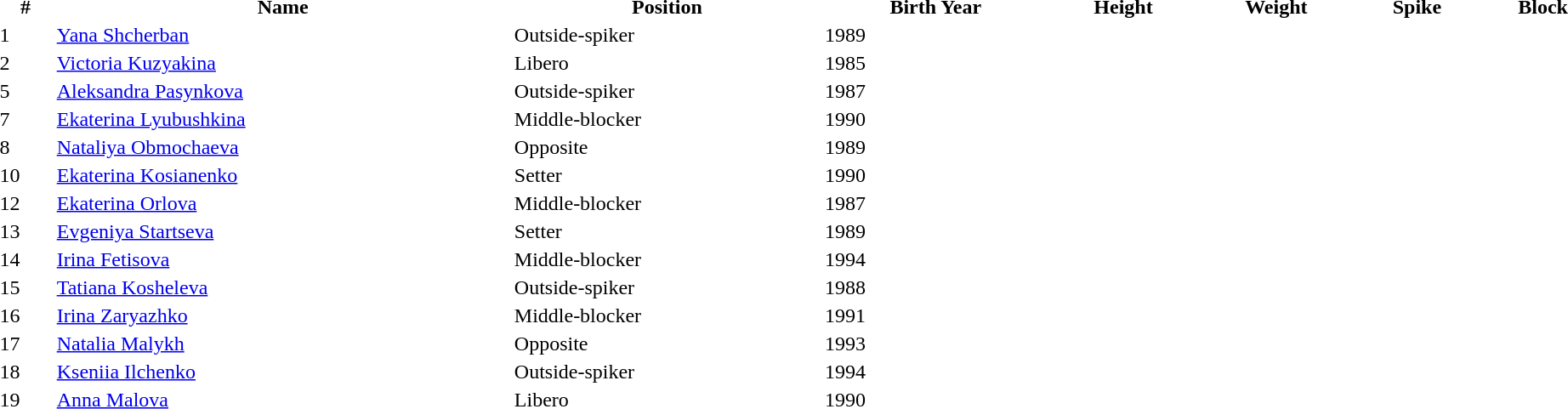<table class="sortable" style="background:transparent; margin:0px; width:100%;">
<tr>
<th>#</th>
<th>Name</th>
<th>Position</th>
<th>Birth Year</th>
<th>Height</th>
<th>Weight</th>
<th>Spike</th>
<th>Block</th>
</tr>
<tr>
<td>1</td>
<td><a href='#'>Yana Shcherban</a></td>
<td>Outside-spiker</td>
<td>1989</td>
<td></td>
<td></td>
<td></td>
<td></td>
</tr>
<tr>
<td>2</td>
<td><a href='#'>Victoria Kuzyakina</a></td>
<td>Libero</td>
<td>1985</td>
<td></td>
<td></td>
<td></td>
<td></td>
</tr>
<tr>
<td>5</td>
<td><a href='#'>Aleksandra Pasynkova</a></td>
<td>Outside-spiker</td>
<td>1987</td>
<td></td>
<td></td>
<td></td>
<td></td>
</tr>
<tr>
<td>7</td>
<td><a href='#'>Ekaterina Lyubushkina</a></td>
<td>Middle-blocker</td>
<td>1990</td>
<td></td>
<td></td>
<td></td>
<td></td>
</tr>
<tr>
<td>8</td>
<td><a href='#'>Nataliya Obmochaeva</a></td>
<td>Opposite</td>
<td>1989</td>
<td></td>
<td></td>
<td></td>
<td></td>
</tr>
<tr>
<td>10</td>
<td><a href='#'>Ekaterina Kosianenko</a></td>
<td>Setter</td>
<td>1990</td>
<td></td>
<td></td>
<td></td>
<td></td>
</tr>
<tr>
<td>12</td>
<td><a href='#'>Ekaterina Orlova</a></td>
<td>Middle-blocker</td>
<td>1987</td>
<td></td>
<td></td>
<td></td>
<td></td>
</tr>
<tr>
<td>13</td>
<td><a href='#'>Evgeniya Startseva</a></td>
<td>Setter</td>
<td>1989</td>
<td></td>
<td></td>
<td></td>
<td></td>
</tr>
<tr>
<td>14</td>
<td><a href='#'>Irina Fetisova</a></td>
<td>Middle-blocker</td>
<td>1994</td>
<td></td>
<td></td>
<td></td>
<td></td>
</tr>
<tr>
<td>15</td>
<td><a href='#'>Tatiana Kosheleva</a></td>
<td>Outside-spiker</td>
<td>1988</td>
<td></td>
<td></td>
<td></td>
<td></td>
</tr>
<tr>
<td>16</td>
<td><a href='#'>Irina Zaryazhko</a></td>
<td>Middle-blocker</td>
<td>1991</td>
<td></td>
<td></td>
<td></td>
<td></td>
</tr>
<tr>
<td>17</td>
<td><a href='#'>Natalia Malykh</a></td>
<td>Opposite</td>
<td>1993</td>
<td></td>
<td></td>
<td></td>
<td></td>
</tr>
<tr>
<td>18</td>
<td><a href='#'>Kseniia Ilchenko</a></td>
<td>Outside-spiker</td>
<td>1994</td>
<td></td>
<td></td>
<td></td>
<td></td>
</tr>
<tr>
<td>19</td>
<td><a href='#'>Anna Malova</a></td>
<td>Libero</td>
<td>1990</td>
<td></td>
<td></td>
<td></td>
<td></td>
</tr>
<tr>
</tr>
</table>
